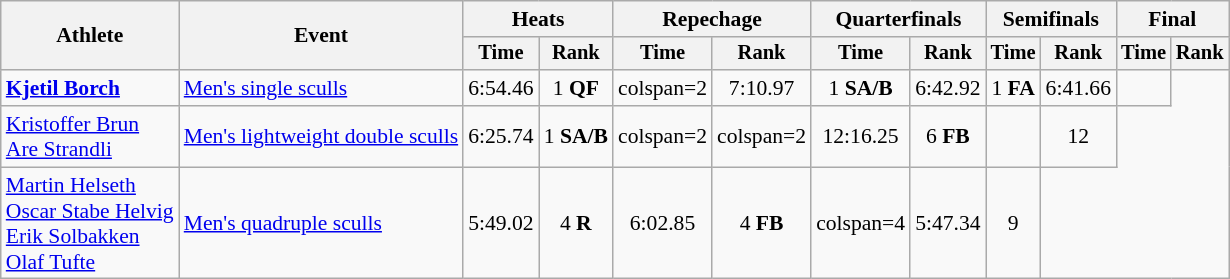<table class="wikitable" style="font-size:90%">
<tr>
<th rowspan="2">Athlete</th>
<th rowspan="2">Event</th>
<th colspan="2">Heats</th>
<th colspan="2">Repechage</th>
<th colspan="2">Quarterfinals</th>
<th colspan="2">Semifinals</th>
<th colspan="2">Final</th>
</tr>
<tr style="font-size:95%">
<th>Time</th>
<th>Rank</th>
<th>Time</th>
<th>Rank</th>
<th>Time</th>
<th>Rank</th>
<th>Time</th>
<th>Rank</th>
<th>Time</th>
<th>Rank</th>
</tr>
<tr align=center>
<td align=left><strong><a href='#'>Kjetil Borch</a></strong></td>
<td align=left><a href='#'>Men's single sculls</a></td>
<td>6:54.46</td>
<td>1 <strong>QF</strong></td>
<td>colspan=2 </td>
<td>7:10.97</td>
<td>1 <strong>SA/B</strong></td>
<td>6:42.92</td>
<td>1 <strong>FA</strong></td>
<td>6:41.66</td>
<td></td>
</tr>
<tr align=center>
<td align=left><a href='#'>Kristoffer Brun</a><br><a href='#'>Are Strandli</a></td>
<td align=left><a href='#'>Men's lightweight double sculls</a></td>
<td>6:25.74</td>
<td>1 <strong>SA/B</strong></td>
<td>colspan=2 </td>
<td>colspan=2 </td>
<td>12:16.25</td>
<td>6 <strong>FB</strong></td>
<td></td>
<td>12</td>
</tr>
<tr align=center>
<td align=left><a href='#'>Martin Helseth</a><br><a href='#'>Oscar Stabe Helvig</a><br><a href='#'>Erik Solbakken</a><br><a href='#'>Olaf Tufte</a></td>
<td align=left><a href='#'>Men's quadruple sculls</a></td>
<td>5:49.02</td>
<td>4 <strong>R</strong></td>
<td>6:02.85</td>
<td>4 <strong>FB</strong></td>
<td>colspan=4 </td>
<td>5:47.34</td>
<td>9</td>
</tr>
</table>
